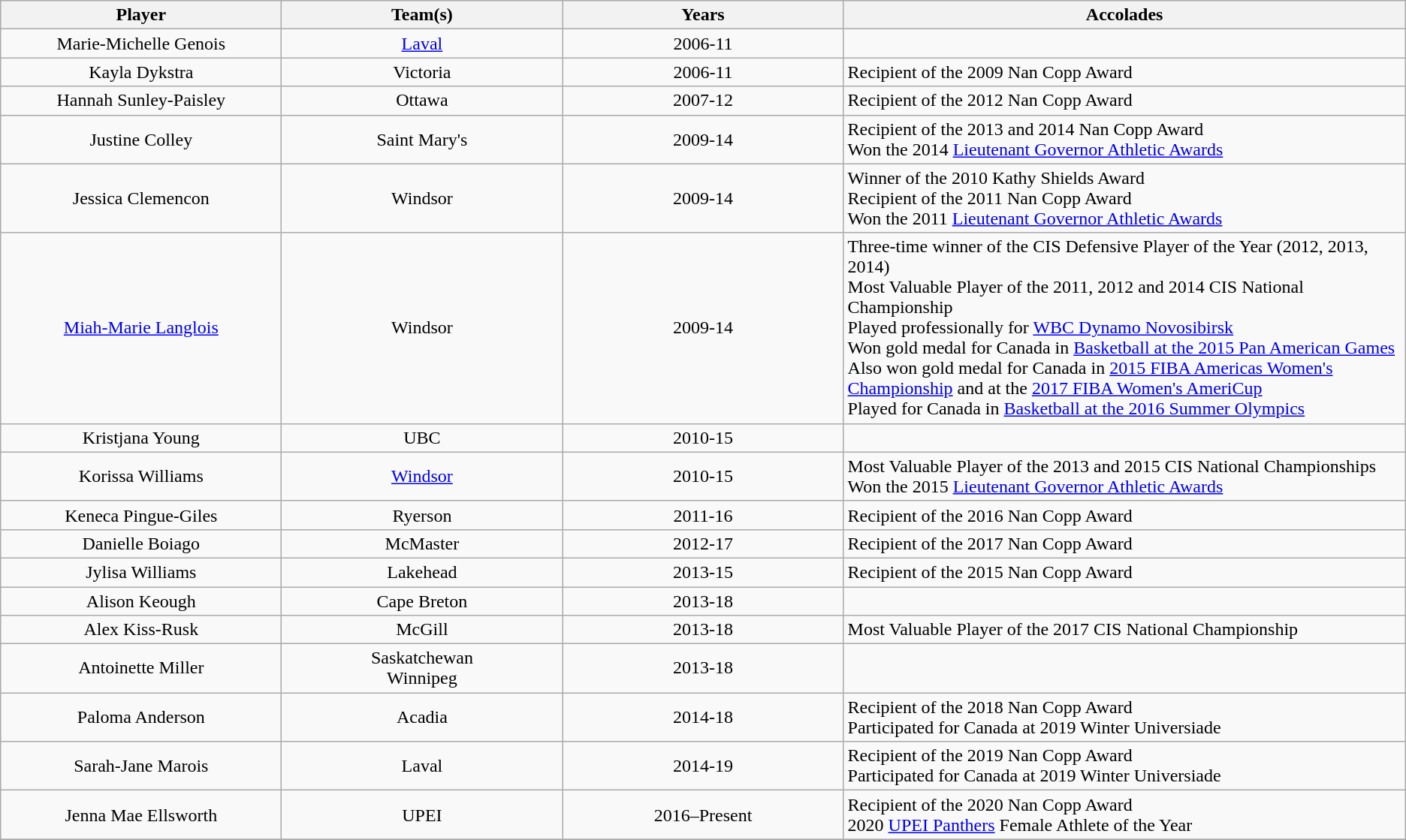<table class="wikitable" style="text-align:center">
<tr>
<th>Player</th>
<th style="width: 20%;">Team(s)</th>
<th style="width: 20%;">Years</th>
<th style="width: 40%;">Accolades</th>
</tr>
<tr>
<td>Marie-Michelle Genois</td>
<td><a href='#'>Laval</a></td>
<td>2006-11</td>
<td style="text-align:left;"></td>
</tr>
<tr>
<td>Kayla Dykstra</td>
<td>Victoria</td>
<td>2006-11</td>
<td style="text-align:left;">Recipient of the 2009 Nan Copp Award</td>
</tr>
<tr>
<td>Hannah Sunley-Paisley</td>
<td>Ottawa</td>
<td>2007-12</td>
<td style="text-align:left;">Recipient of the 2012 Nan Copp Award</td>
</tr>
<tr>
<td>Justine Colley</td>
<td>Saint Mary's</td>
<td>2009-14</td>
<td style="text-align:left;">Recipient of the 2013 and 2014 Nan Copp Award<br>Won the 2014 <a href='#'>Lieutenant Governor Athletic Awards</a></td>
</tr>
<tr>
<td>Jessica Clemencon</td>
<td>Windsor</td>
<td>2009-14</td>
<td style="text-align:left;">Winner of the 2010 Kathy Shields Award<br>Recipient of the 2011 Nan Copp Award<br>Won the 2011 <a href='#'>Lieutenant Governor Athletic Awards</a></td>
</tr>
<tr>
<td><a href='#'>Miah-Marie Langlois</a></td>
<td>Windsor</td>
<td>2009-14</td>
<td style="text-align:left;">Three-time winner of the CIS Defensive Player of the Year (2012, 2013, 2014)<br>Most Valuable Player of the 2011, 2012 and 2014 CIS National Championship<br>Played professionally for <a href='#'>WBC Dynamo Novosibirsk</a><br>Won gold medal for Canada in <a href='#'>Basketball at the 2015 Pan American Games</a><br>Also won gold medal for Canada in <a href='#'>2015 FIBA Americas Women's Championship</a> and at the <a href='#'>2017 FIBA Women's AmeriCup</a><br>Played for Canada in <a href='#'>Basketball at the 2016 Summer Olympics</a></td>
</tr>
<tr>
<td>Kristjana Young</td>
<td>UBC</td>
<td>2010-15</td>
<td style="text-align:left;"></td>
</tr>
<tr>
<td>Korissa Williams</td>
<td><a href='#'>Windsor</a></td>
<td>2010-15</td>
<td style="text-align:left;">Most Valuable Player of the 2013 and 2015 CIS National Championships<br>Won the 2015 <a href='#'>Lieutenant Governor Athletic Awards</a></td>
</tr>
<tr>
<td>Keneca Pingue-Giles</td>
<td>Ryerson</td>
<td>2011-16</td>
<td style="text-align:left;">Recipient of the 2016 Nan Copp Award</td>
</tr>
<tr>
<td>Danielle Boiago</td>
<td>McMaster</td>
<td>2012-17</td>
<td style="text-align:left;">Recipient of the 2017 Nan Copp Award</td>
</tr>
<tr>
<td>Jylisa Williams</td>
<td>Lakehead</td>
<td>2013-15</td>
<td style="text-align:left;">Recipient of the 2015 Nan Copp Award</td>
</tr>
<tr>
<td>Alison Keough</td>
<td>Cape Breton</td>
<td>2013-18</td>
<td style="text-align:left;"></td>
</tr>
<tr>
<td>Alex Kiss-Rusk</td>
<td>McGill</td>
<td>2013-18</td>
<td style="text-align:left;">Most Valuable Player of the 2017 CIS National Championship</td>
</tr>
<tr>
<td>Antoinette Miller</td>
<td>Saskatchewan<br>Winnipeg</td>
<td>2013-18</td>
<td style="text-align:left;"></td>
</tr>
<tr>
<td>Paloma Anderson</td>
<td>Acadia</td>
<td>2014-18</td>
<td style="text-align:left;">Recipient of the 2018 Nan Copp Award<br> Participated for Canada at 2019 Winter Universiade</td>
</tr>
<tr>
<td>Sarah-Jane Marois</td>
<td>Laval</td>
<td>2014-19</td>
<td style="text-align:left;">Recipient of the 2019 Nan Copp Award<br> Participated for Canada at 2019 Winter Universiade</td>
</tr>
<tr>
<td>Jenna Mae Ellsworth</td>
<td>UPEI</td>
<td>2016–Present</td>
<td style="text-align:left;">Recipient of the 2020 Nan Copp Award<br>2020 <a href='#'>UPEI Panthers</a> Female Athlete of the Year</td>
</tr>
<tr>
</tr>
</table>
